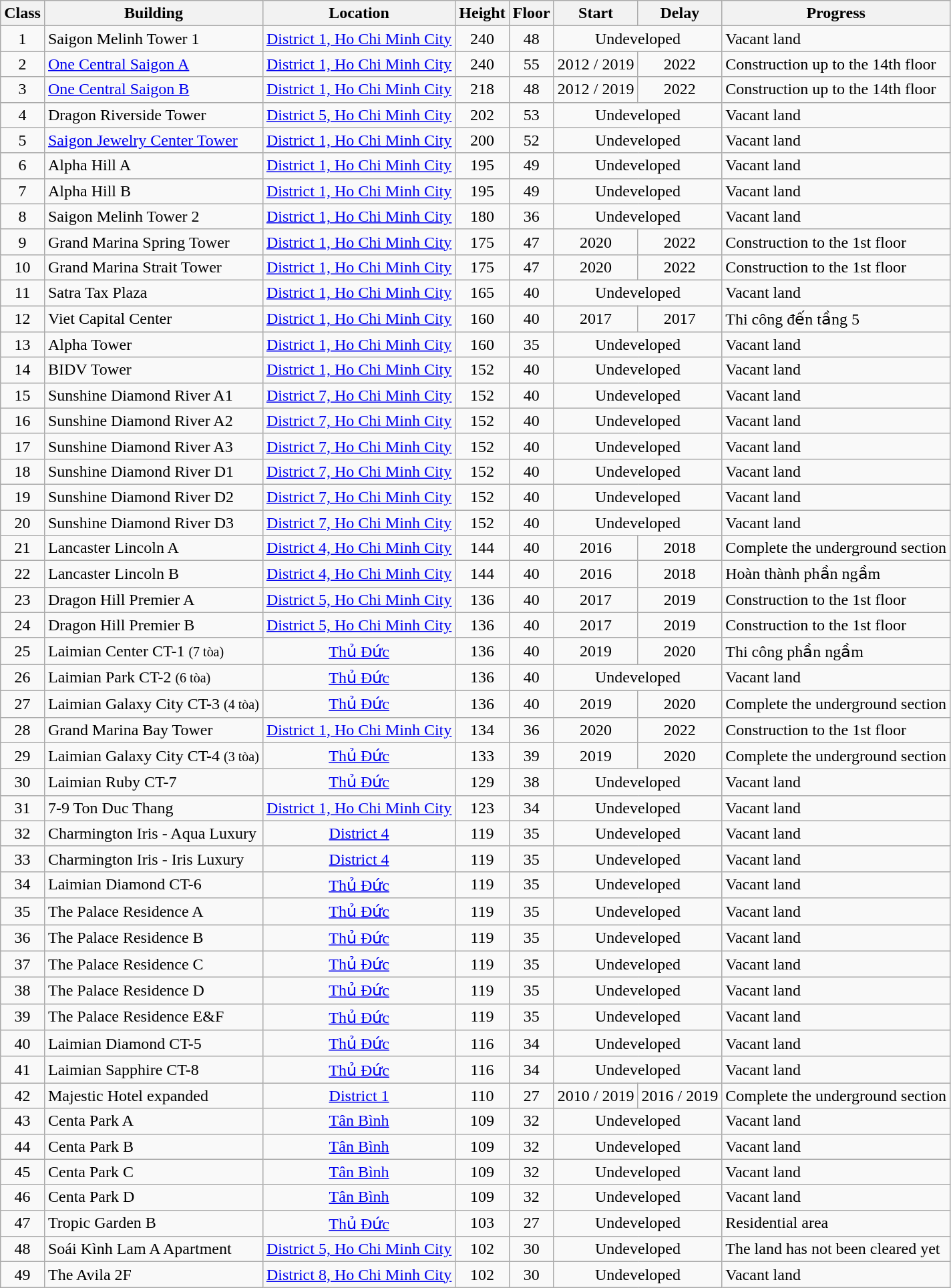<table class="wikitable sortable" style="text-align:center">
<tr>
<th>Class</th>
<th>Building</th>
<th>Location</th>
<th>Height</th>
<th>Floor</th>
<th>Start</th>
<th>Delay</th>
<th>Progress</th>
</tr>
<tr>
<td>1</td>
<td align="left">Saigon Melinh Tower 1</td>
<td><a href='#'>District 1, Ho Chi Minh City</a></td>
<td>240</td>
<td>48</td>
<td colspan="2">Undeveloped</td>
<td align="left">Vacant land</td>
</tr>
<tr>
<td>2</td>
<td align="left"><a href='#'>One Central Saigon A</a></td>
<td><a href='#'>District 1, Ho Chi Minh City</a></td>
<td>240</td>
<td>55</td>
<td>2012 / 2019</td>
<td>2022</td>
<td align="left">Construction up to the 14th floor</td>
</tr>
<tr>
<td>3</td>
<td align="left"><a href='#'>One Central Saigon B</a></td>
<td><a href='#'>District 1, Ho Chi Minh City</a></td>
<td>218</td>
<td>48</td>
<td>2012 / 2019</td>
<td>2022</td>
<td align="left">Construction up to the 14th floor</td>
</tr>
<tr>
<td>4</td>
<td align="left">Dragon Riverside Tower</td>
<td><a href='#'>District 5, Ho Chi Minh City</a></td>
<td>202</td>
<td>53</td>
<td colspan="2">Undeveloped</td>
<td align="left">Vacant land</td>
</tr>
<tr>
<td>5</td>
<td align="left"><a href='#'>Saigon Jewelry Center Tower</a></td>
<td><a href='#'>District 1, Ho Chi Minh City</a></td>
<td>200</td>
<td>52</td>
<td colspan="2">Undeveloped</td>
<td align="left">Vacant land</td>
</tr>
<tr>
<td>6</td>
<td align="left">Alpha Hill A</td>
<td><a href='#'>District 1, Ho Chi Minh City</a></td>
<td>195</td>
<td>49</td>
<td colspan="2">Undeveloped</td>
<td align="left">Vacant land</td>
</tr>
<tr>
<td>7</td>
<td align="left">Alpha Hill B</td>
<td><a href='#'>District 1, Ho Chi Minh City</a></td>
<td>195</td>
<td>49</td>
<td colspan="2">Undeveloped</td>
<td align="left">Vacant land</td>
</tr>
<tr>
<td>8</td>
<td align="left">Saigon Melinh Tower 2</td>
<td><a href='#'>District 1, Ho Chi Minh City</a></td>
<td>180</td>
<td>36</td>
<td colspan="2">Undeveloped</td>
<td align="left">Vacant land</td>
</tr>
<tr>
<td>9</td>
<td align="left">Grand Marina Spring Tower</td>
<td><a href='#'>District 1, Ho Chi Minh City</a></td>
<td>175</td>
<td>47</td>
<td>2020</td>
<td>2022</td>
<td align="left">Construction to the 1st floor</td>
</tr>
<tr>
<td>10</td>
<td align="left">Grand Marina Strait Tower</td>
<td><a href='#'>District 1, Ho Chi Minh City</a></td>
<td>175</td>
<td>47</td>
<td>2020</td>
<td>2022</td>
<td align="left">Construction to the 1st floor</td>
</tr>
<tr>
<td>11</td>
<td align="left">Satra Tax Plaza</td>
<td><a href='#'>District 1, Ho Chi Minh City</a></td>
<td>165</td>
<td>40</td>
<td colspan="2">Undeveloped</td>
<td align="left">Vacant land</td>
</tr>
<tr>
<td>12</td>
<td align="left">Viet Capital Center</td>
<td><a href='#'>District 1, Ho Chi Minh City</a></td>
<td>160</td>
<td>40</td>
<td>2017</td>
<td>2017</td>
<td align="left">Thi công đến tầng 5</td>
</tr>
<tr>
<td>13</td>
<td align="left">Alpha Tower</td>
<td><a href='#'>District 1, Ho Chi Minh City</a></td>
<td>160</td>
<td>35</td>
<td colspan="2">Undeveloped</td>
<td align="left">Vacant land</td>
</tr>
<tr>
<td>14</td>
<td align="left">BIDV Tower</td>
<td><a href='#'>District 1, Ho Chi Minh City</a></td>
<td>152</td>
<td>40</td>
<td colspan="2">Undeveloped</td>
<td align="left">Vacant land</td>
</tr>
<tr>
<td>15</td>
<td align="left">Sunshine Diamond River A1</td>
<td><a href='#'>District 7, Ho Chi Minh City</a></td>
<td>152</td>
<td>40</td>
<td colspan="2">Undeveloped</td>
<td align="left">Vacant land</td>
</tr>
<tr>
<td>16</td>
<td align="left">Sunshine Diamond River A2</td>
<td><a href='#'>District 7, Ho Chi Minh City</a></td>
<td>152</td>
<td>40</td>
<td colspan="2">Undeveloped</td>
<td align="left">Vacant land</td>
</tr>
<tr>
<td>17</td>
<td align="left">Sunshine Diamond River A3</td>
<td><a href='#'>District 7, Ho Chi Minh City</a></td>
<td>152</td>
<td>40</td>
<td colspan="2">Undeveloped</td>
<td align="left">Vacant land</td>
</tr>
<tr>
<td>18</td>
<td align="left">Sunshine Diamond River D1</td>
<td><a href='#'>District 7, Ho Chi Minh City</a></td>
<td>152</td>
<td>40</td>
<td colspan="2">Undeveloped</td>
<td align="left">Vacant land</td>
</tr>
<tr>
<td>19</td>
<td align="left">Sunshine Diamond River D2</td>
<td><a href='#'>District 7, Ho Chi Minh City</a></td>
<td>152</td>
<td>40</td>
<td colspan="2">Undeveloped</td>
<td align="left">Vacant land</td>
</tr>
<tr>
<td>20</td>
<td align="left">Sunshine Diamond River D3</td>
<td><a href='#'>District 7, Ho Chi Minh City</a></td>
<td>152</td>
<td>40</td>
<td colspan="2">Undeveloped</td>
<td align="left">Vacant land</td>
</tr>
<tr>
<td>21</td>
<td align="left">Lancaster Lincoln A</td>
<td><a href='#'>District 4, Ho Chi Minh City</a></td>
<td>144</td>
<td>40</td>
<td>2016</td>
<td>2018</td>
<td align="left">Complete the underground section</td>
</tr>
<tr>
<td>22</td>
<td align="left">Lancaster Lincoln B</td>
<td><a href='#'>District 4, Ho Chi Minh City</a></td>
<td>144</td>
<td>40</td>
<td>2016</td>
<td>2018</td>
<td align="left">Hoàn thành phần ngầm</td>
</tr>
<tr>
<td>23</td>
<td align="left">Dragon Hill Premier A</td>
<td><a href='#'>District 5, Ho Chi Minh City</a></td>
<td>136</td>
<td>40</td>
<td>2017</td>
<td>2019</td>
<td align="left">Construction to the 1st floor</td>
</tr>
<tr>
<td>24</td>
<td align="left">Dragon Hill Premier B</td>
<td><a href='#'>District 5, Ho Chi Minh City</a></td>
<td>136</td>
<td>40</td>
<td>2017</td>
<td>2019</td>
<td align="left">Construction to the 1st floor</td>
</tr>
<tr>
<td>25</td>
<td align="left">Laimian Center CT-1 <small>(7 tòa)</small></td>
<td><a href='#'>Thủ Đức</a></td>
<td>136</td>
<td>40</td>
<td>2019</td>
<td>2020</td>
<td align="left">Thi công phần ngầm</td>
</tr>
<tr>
<td>26</td>
<td align="left">Laimian Park CT-2 <small>(6 tòa)</small></td>
<td><a href='#'>Thủ Đức</a></td>
<td>136</td>
<td>40</td>
<td colspan="2">Undeveloped</td>
<td align="left">Vacant land</td>
</tr>
<tr>
<td>27</td>
<td align="left">Laimian Galaxy City CT-3 <small>(4 tòa)</small></td>
<td><a href='#'>Thủ Đức</a></td>
<td>136</td>
<td>40</td>
<td>2019</td>
<td>2020</td>
<td align="left">Complete the underground section</td>
</tr>
<tr>
<td>28</td>
<td align="left">Grand Marina Bay Tower</td>
<td><a href='#'>District 1, Ho Chi Minh City</a></td>
<td>134</td>
<td>36</td>
<td>2020</td>
<td>2022</td>
<td align="left">Construction to the 1st floor</td>
</tr>
<tr>
<td>29</td>
<td align="left">Laimian Galaxy City CT-4 <small>(3 tòa)</small></td>
<td><a href='#'>Thủ Đức</a></td>
<td>133</td>
<td>39</td>
<td>2019</td>
<td>2020</td>
<td align="left">Complete the underground section</td>
</tr>
<tr>
<td>30</td>
<td align="left">Laimian Ruby CT-7</td>
<td><a href='#'>Thủ Đức</a></td>
<td>129</td>
<td>38</td>
<td colspan="2">Undeveloped</td>
<td align="left">Vacant land</td>
</tr>
<tr>
<td>31</td>
<td align="left">7-9 Ton Duc Thang</td>
<td><a href='#'>District 1, Ho Chi Minh City</a></td>
<td>123</td>
<td>34</td>
<td colspan="2">Undeveloped</td>
<td align="left">Vacant land</td>
</tr>
<tr>
<td>32</td>
<td align="left">Charmington Iris - Aqua Luxury</td>
<td><a href='#'>District 4</a></td>
<td>119</td>
<td>35</td>
<td colspan="2">Undeveloped</td>
<td align="left">Vacant land</td>
</tr>
<tr>
<td>33</td>
<td align="left">Charmington Iris - Iris Luxury</td>
<td><a href='#'>District 4</a></td>
<td>119</td>
<td>35</td>
<td colspan="2">Undeveloped</td>
<td align="left">Vacant land</td>
</tr>
<tr>
<td>34</td>
<td align="left">Laimian Diamond CT-6</td>
<td><a href='#'>Thủ Đức</a></td>
<td>119</td>
<td>35</td>
<td colspan="2">Undeveloped</td>
<td align="left">Vacant land</td>
</tr>
<tr>
<td>35</td>
<td align="left">The Palace Residence A</td>
<td><a href='#'>Thủ Đức</a></td>
<td>119</td>
<td>35</td>
<td colspan="2">Undeveloped</td>
<td align="left">Vacant land</td>
</tr>
<tr>
<td>36</td>
<td align="left">The Palace Residence B</td>
<td><a href='#'>Thủ Đức</a></td>
<td>119</td>
<td>35</td>
<td colspan="2">Undeveloped</td>
<td align="left">Vacant land</td>
</tr>
<tr>
<td>37</td>
<td align="left">The Palace Residence C</td>
<td><a href='#'>Thủ Đức</a></td>
<td>119</td>
<td>35</td>
<td colspan="2">Undeveloped</td>
<td align="left">Vacant land</td>
</tr>
<tr>
<td>38</td>
<td align="left">The Palace Residence D</td>
<td><a href='#'>Thủ Đức</a></td>
<td>119</td>
<td>35</td>
<td colspan="2">Undeveloped</td>
<td align="left">Vacant land</td>
</tr>
<tr>
<td>39</td>
<td align="left">The Palace Residence E&F</td>
<td><a href='#'>Thủ Đức</a></td>
<td>119</td>
<td>35</td>
<td colspan="2">Undeveloped</td>
<td align="left">Vacant land</td>
</tr>
<tr>
<td>40</td>
<td align="left">Laimian Diamond CT-5</td>
<td><a href='#'>Thủ Đức</a></td>
<td>116</td>
<td>34</td>
<td colspan="2">Undeveloped</td>
<td align="left">Vacant land</td>
</tr>
<tr>
<td>41</td>
<td align="left">Laimian Sapphire CT-8</td>
<td><a href='#'>Thủ Đức</a></td>
<td>116</td>
<td>34</td>
<td colspan="2">Undeveloped</td>
<td align="left">Vacant land</td>
</tr>
<tr>
<td>42</td>
<td align="left">Majestic Hotel expanded</td>
<td><a href='#'>District 1</a></td>
<td>110</td>
<td>27</td>
<td>2010 / 2019</td>
<td>2016 / 2019</td>
<td align="left">Complete the underground section</td>
</tr>
<tr>
<td>43</td>
<td align="left">Centa Park A</td>
<td><a href='#'>Tân Bình</a></td>
<td>109</td>
<td>32</td>
<td colspan="2">Undeveloped</td>
<td align="left">Vacant land</td>
</tr>
<tr>
<td>44</td>
<td align="left">Centa Park B</td>
<td><a href='#'>Tân Bình</a></td>
<td>109</td>
<td>32</td>
<td colspan="2">Undeveloped</td>
<td align="left">Vacant land</td>
</tr>
<tr>
<td>45</td>
<td align="left">Centa Park C</td>
<td><a href='#'>Tân Bình</a></td>
<td>109</td>
<td>32</td>
<td colspan="2">Undeveloped</td>
<td align="left">Vacant land</td>
</tr>
<tr>
<td>46</td>
<td align="left">Centa Park D</td>
<td><a href='#'>Tân Bình</a></td>
<td>109</td>
<td>32</td>
<td colspan="2">Undeveloped</td>
<td align="left">Vacant land</td>
</tr>
<tr>
<td>47</td>
<td align="left">Tropic Garden B</td>
<td><a href='#'>Thủ Đức</a></td>
<td>103</td>
<td>27</td>
<td colspan="2">Undeveloped</td>
<td align="left">Residential area</td>
</tr>
<tr>
<td>48</td>
<td align="left">Soái Kình Lam A Apartment</td>
<td><a href='#'>District 5, Ho Chi Minh City</a></td>
<td>102</td>
<td>30</td>
<td colspan="2">Undeveloped</td>
<td align="left">The land has not been cleared yet</td>
</tr>
<tr>
<td>49</td>
<td align="left">The Avila 2F</td>
<td><a href='#'>District 8, Ho Chi Minh City</a></td>
<td>102</td>
<td>30</td>
<td colspan="2">Undeveloped</td>
<td align="left">Vacant land</td>
</tr>
</table>
